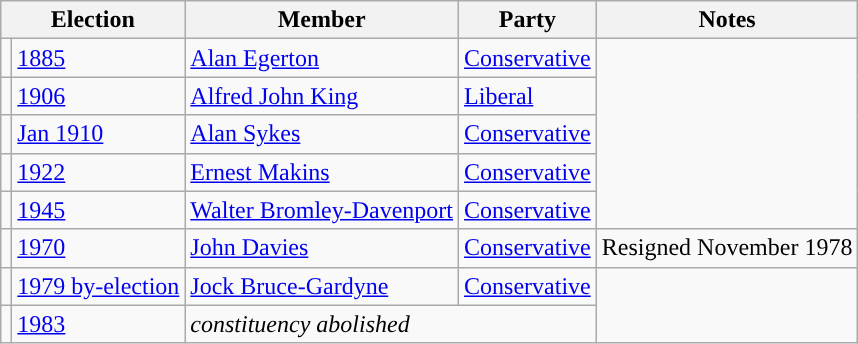<table class="wikitable">
<tr>
<th colspan="2">Election</th>
<th>Member</th>
<th>Party</th>
<th>Notes</th>
</tr>
<tr>
<td style="color:inherit;background-color: "></td>
<td><a href='#'>1885</a></td>
<td><a href='#'>Alan Egerton</a></td>
<td><a href='#'>Conservative</a></td>
</tr>
<tr>
<td style="color:inherit;background-color: "></td>
<td><a href='#'>1906</a></td>
<td><a href='#'>Alfred John King</a></td>
<td><a href='#'>Liberal</a></td>
</tr>
<tr>
<td style="color:inherit;background-color: "></td>
<td><a href='#'>Jan 1910</a></td>
<td><a href='#'>Alan Sykes</a></td>
<td><a href='#'>Conservative</a></td>
</tr>
<tr>
<td style="color:inherit;background-color: "></td>
<td><a href='#'>1922</a></td>
<td><a href='#'>Ernest Makins</a></td>
<td><a href='#'>Conservative</a></td>
</tr>
<tr>
<td style="color:inherit;background-color: "></td>
<td><a href='#'>1945</a></td>
<td><a href='#'>Walter Bromley-Davenport</a></td>
<td><a href='#'>Conservative</a></td>
</tr>
<tr>
<td style="color:inherit;background-color: "></td>
<td><a href='#'>1970</a></td>
<td><a href='#'>John Davies</a></td>
<td><a href='#'>Conservative</a></td>
<td>Resigned November 1978</td>
</tr>
<tr>
<td style="color:inherit;background-color: "></td>
<td><a href='#'>1979 by-election</a></td>
<td><a href='#'>Jock Bruce-Gardyne</a></td>
<td><a href='#'>Conservative</a></td>
</tr>
<tr>
<td></td>
<td><a href='#'>1983</a></td>
<td colspan="2"><em>constituency abolished</em></td>
</tr>
</table>
